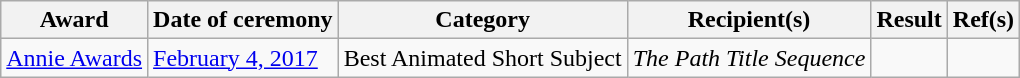<table class="wikitable sortable">
<tr>
<th>Award</th>
<th>Date of ceremony</th>
<th>Category</th>
<th>Recipient(s)</th>
<th>Result</th>
<th>Ref(s)</th>
</tr>
<tr>
<td><a href='#'>Annie Awards</a></td>
<td><a href='#'>February 4, 2017</a></td>
<td>Best Animated Short Subject</td>
<td><em>The Path Title Sequence</em></td>
<td></td>
<td></td>
</tr>
</table>
